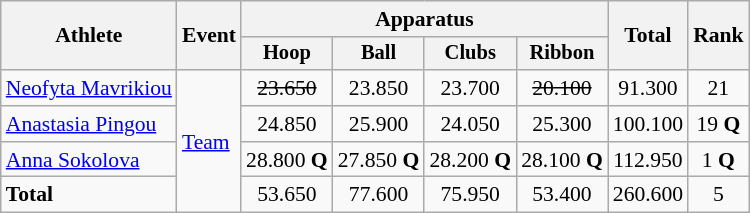<table class=wikitable style=font-size:90%;text-align:center>
<tr>
<th rowspan=2>Athlete</th>
<th rowspan=2>Event</th>
<th colspan=4>Apparatus</th>
<th rowspan=2>Total</th>
<th rowspan=2>Rank</th>
</tr>
<tr style=font-size:95%>
<th>Hoop</th>
<th>Ball</th>
<th>Clubs</th>
<th>Ribbon</th>
</tr>
<tr>
<td align=left><a href='#'>Neofyta Mavrikiou</a></td>
<td align=left rowspan=4><a href='#'>Team</a></td>
<td><s>23.650</s></td>
<td>23.850</td>
<td>23.700</td>
<td><s>20.100</s></td>
<td>91.300</td>
<td>21</td>
</tr>
<tr>
<td align=left><a href='#'>Anastasia Pingou</a></td>
<td>24.850</td>
<td>25.900</td>
<td>24.050</td>
<td>25.300</td>
<td>100.100</td>
<td>19 <strong>Q</strong></td>
</tr>
<tr>
<td align=left><a href='#'>Anna Sokolova</a></td>
<td>28.800 <strong>Q</strong></td>
<td>27.850 <strong>Q</strong></td>
<td>28.200 <strong>Q</strong></td>
<td>28.100 <strong>Q</strong></td>
<td>112.950</td>
<td>1 <strong>Q</strong></td>
</tr>
<tr>
<td align=left><strong>Total</strong></td>
<td>53.650</td>
<td>77.600</td>
<td>75.950</td>
<td>53.400</td>
<td>260.600</td>
<td>5</td>
</tr>
</table>
